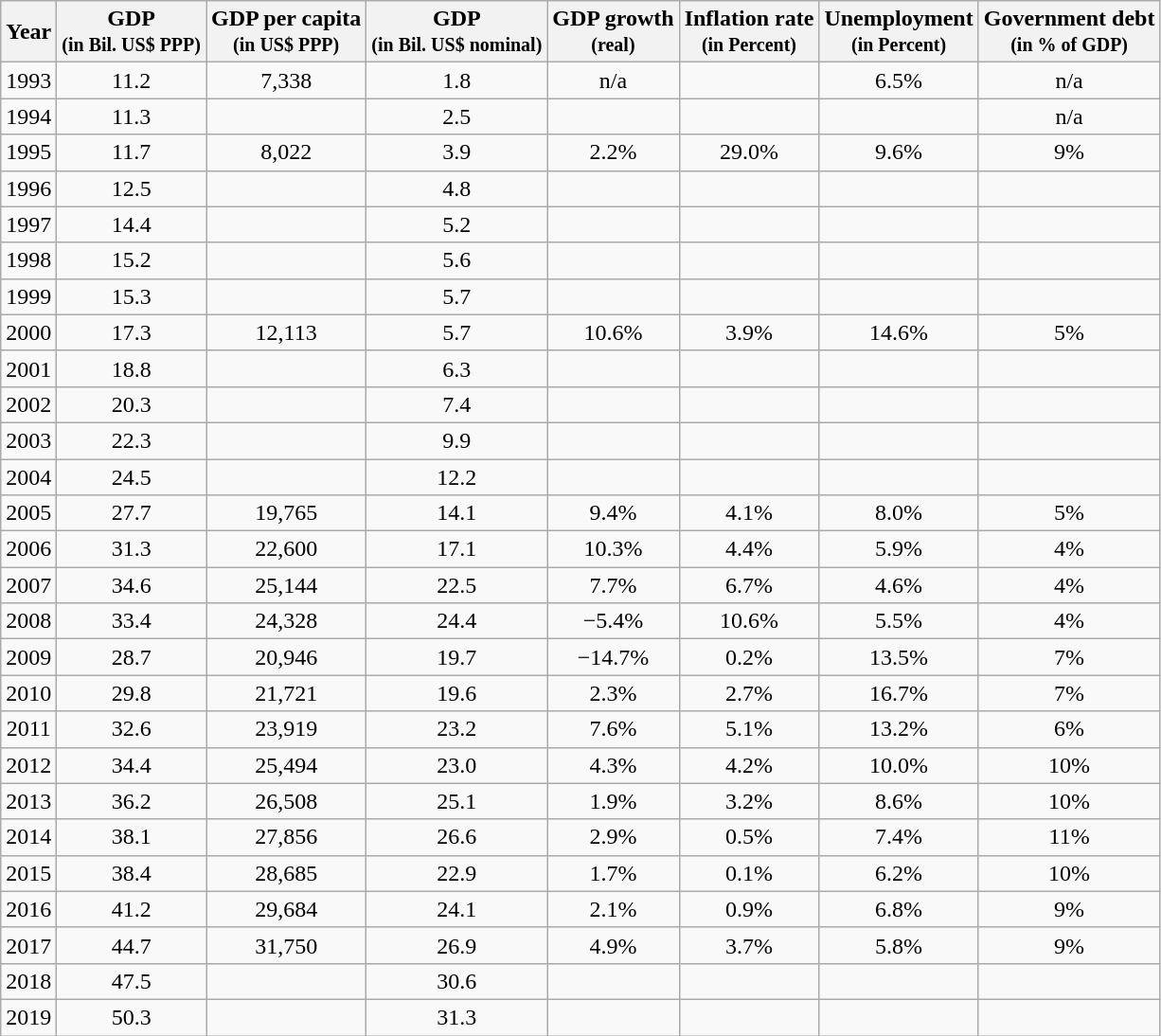<table class="wikitable sortable" style="text-align:center;">
<tr>
<th>Year</th>
<th>GDP<br><small>(in Bil. US$ PPP)</small></th>
<th>GDP per capita<br><small>(in US$ PPP)</small></th>
<th>GDP<br><small>(in Bil. US$ nominal)</small></th>
<th>GDP growth<br><small>(real)</small></th>
<th>Inflation rate<br><small>(in Percent)</small></th>
<th>Unemployment<br><small>(in Percent)</small></th>
<th>Government debt<br><small>(in % of GDP)</small></th>
</tr>
<tr>
<td>1993</td>
<td>11.2</td>
<td>7,338</td>
<td>1.8</td>
<td>n/a</td>
<td></td>
<td>6.5%</td>
<td>n/a</td>
</tr>
<tr>
<td>1994</td>
<td>11.3</td>
<td></td>
<td>2.5</td>
<td></td>
<td></td>
<td></td>
<td>n/a</td>
</tr>
<tr>
<td>1995</td>
<td>11.7</td>
<td>8,022</td>
<td>3.9</td>
<td>2.2%</td>
<td>29.0%</td>
<td>9.6%</td>
<td>9%</td>
</tr>
<tr>
<td>1996</td>
<td>12.5</td>
<td></td>
<td>4.8</td>
<td></td>
<td></td>
<td></td>
<td></td>
</tr>
<tr>
<td>1997</td>
<td>14.4</td>
<td></td>
<td>5.2</td>
<td></td>
<td></td>
<td></td>
<td></td>
</tr>
<tr>
<td>1998</td>
<td>15.2</td>
<td></td>
<td>5.6</td>
<td></td>
<td></td>
<td></td>
<td></td>
</tr>
<tr>
<td>1999</td>
<td>15.3</td>
<td></td>
<td>5.7</td>
<td></td>
<td></td>
<td></td>
<td></td>
</tr>
<tr>
<td>2000</td>
<td>17.3</td>
<td>12,113</td>
<td>5.7</td>
<td>10.6%</td>
<td>3.9%</td>
<td>14.6%</td>
<td>5%</td>
</tr>
<tr>
<td>2001</td>
<td>18.8</td>
<td></td>
<td>6.3</td>
<td></td>
<td></td>
<td></td>
<td></td>
</tr>
<tr>
<td>2002</td>
<td>20.3</td>
<td></td>
<td>7.4</td>
<td></td>
<td></td>
<td></td>
<td></td>
</tr>
<tr>
<td>2003</td>
<td>22.3</td>
<td></td>
<td>9.9</td>
<td></td>
<td></td>
<td></td>
<td></td>
</tr>
<tr>
<td>2004</td>
<td>24.5</td>
<td></td>
<td>12.2</td>
<td></td>
<td></td>
<td></td>
<td></td>
</tr>
<tr>
<td>2005</td>
<td>27.7</td>
<td>19,765</td>
<td>14.1</td>
<td>9.4%</td>
<td>4.1%</td>
<td>8.0%</td>
<td>5%</td>
</tr>
<tr>
<td>2006</td>
<td>31.3</td>
<td>22,600</td>
<td>17.1</td>
<td>10.3%</td>
<td>4.4%</td>
<td>5.9%</td>
<td>4%</td>
</tr>
<tr>
<td>2007</td>
<td>34.6</td>
<td>25,144</td>
<td>22.5</td>
<td>7.7%</td>
<td>6.7%</td>
<td>4.6%</td>
<td>4%</td>
</tr>
<tr>
<td>2008</td>
<td>33.4</td>
<td>24,328</td>
<td>24.4</td>
<td>−5.4%</td>
<td>10.6%</td>
<td>5.5%</td>
<td>4%</td>
</tr>
<tr>
<td>2009</td>
<td>28.7</td>
<td>20,946</td>
<td>19.7</td>
<td>−14.7%</td>
<td>0.2%</td>
<td>13.5%</td>
<td>7%</td>
</tr>
<tr>
<td>2010</td>
<td>29.8</td>
<td>21,721</td>
<td>19.6</td>
<td>2.3%</td>
<td>2.7%</td>
<td>16.7%</td>
<td>7%</td>
</tr>
<tr>
<td>2011</td>
<td>32.6</td>
<td>23,919</td>
<td>23.2</td>
<td>7.6%</td>
<td>5.1%</td>
<td>13.2%</td>
<td>6%</td>
</tr>
<tr>
<td>2012</td>
<td>34.4</td>
<td>25,494</td>
<td>23.0</td>
<td>4.3%</td>
<td>4.2%</td>
<td>10.0%</td>
<td>10%</td>
</tr>
<tr>
<td>2013</td>
<td>36.2</td>
<td>26,508</td>
<td>25.1</td>
<td>1.9%</td>
<td>3.2%</td>
<td>8.6%</td>
<td>10%</td>
</tr>
<tr>
<td>2014</td>
<td>38.1</td>
<td>27,856</td>
<td>26.6</td>
<td>2.9%</td>
<td>0.5%</td>
<td>7.4%</td>
<td>11%</td>
</tr>
<tr>
<td>2015</td>
<td>38.4</td>
<td>28,685</td>
<td>22.9</td>
<td>1.7%</td>
<td>0.1%</td>
<td>6.2%</td>
<td>10%</td>
</tr>
<tr>
<td>2016</td>
<td>41.2</td>
<td>29,684</td>
<td>24.1</td>
<td>2.1%</td>
<td>0.9%</td>
<td>6.8%</td>
<td>9%</td>
</tr>
<tr>
<td>2017</td>
<td>44.7</td>
<td>31,750</td>
<td>26.9</td>
<td>4.9%</td>
<td>3.7%</td>
<td>5.8%</td>
<td>9%</td>
</tr>
<tr>
<td>2018</td>
<td>47.5</td>
<td></td>
<td>30.6</td>
<td></td>
<td></td>
<td></td>
<td></td>
</tr>
<tr>
<td>2019</td>
<td>50.3</td>
<td></td>
<td>31.3</td>
<td></td>
<td></td>
<td></td>
<td></td>
</tr>
</table>
